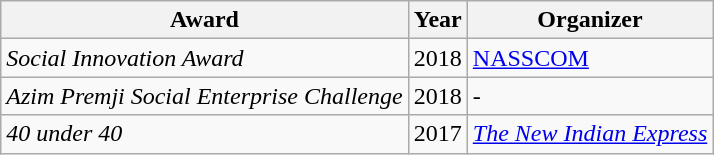<table class="wikitable">
<tr>
<th>Award</th>
<th>Year</th>
<th>Organizer</th>
</tr>
<tr>
<td><em>Social Innovation Award</em></td>
<td>2018</td>
<td><a href='#'>NASSCOM</a></td>
</tr>
<tr>
<td><em>Azim Premji Social Enterprise Challenge</em></td>
<td>2018</td>
<td>-</td>
</tr>
<tr>
<td><em>40 under 40</em></td>
<td>2017</td>
<td><em><a href='#'>The New Indian Express</a></em></td>
</tr>
</table>
